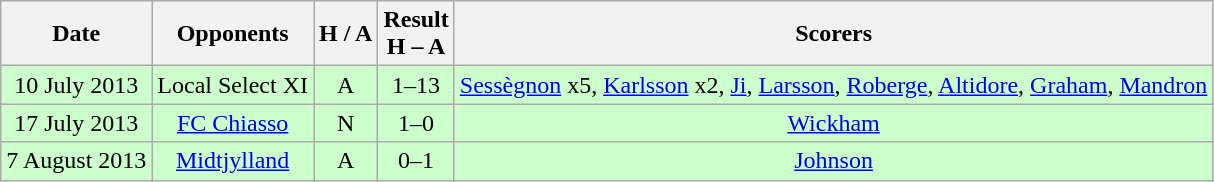<table class="wikitable" style="text-align:center">
<tr>
<th>Date</th>
<th>Opponents</th>
<th>H / A</th>
<th>Result<br>H – A</th>
<th>Scorers</th>
</tr>
<tr bgcolor="#ccffcc">
<td>10 July 2013</td>
<td> Local Select XI</td>
<td>A</td>
<td>1–13</td>
<td><a href='#'>Sessègnon</a> x5, <a href='#'>Karlsson</a> x2, <a href='#'>Ji</a>, <a href='#'>Larsson</a>, <a href='#'>Roberge</a>, <a href='#'>Altidore</a>, <a href='#'>Graham</a>, <a href='#'>Mandron</a></td>
</tr>
<tr bgcolor="#ccffcc">
<td>17 July 2013</td>
<td><a href='#'>FC Chiasso</a></td>
<td>N</td>
<td>1–0</td>
<td><a href='#'>Wickham</a></td>
</tr>
<tr bgcolor="#ccffcc">
<td>7 August 2013</td>
<td><a href='#'>Midtjylland</a></td>
<td>A</td>
<td>0–1</td>
<td><a href='#'>Johnson</a></td>
</tr>
</table>
